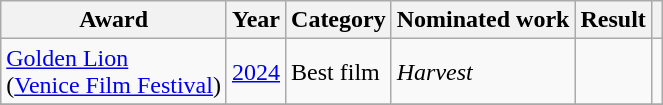<table class="wikitable sortable">
<tr>
<th>Award</th>
<th>Year</th>
<th>Category</th>
<th>Nominated work</th>
<th>Result</th>
<th></th>
</tr>
<tr>
<td><a href='#'>Golden Lion</a> <br> (<a href='#'>Venice Film Festival</a>)</td>
<td><a href='#'>2024</a></td>
<td>Best film</td>
<td><em> Harvest</em></td>
<td></td>
<td></td>
</tr>
<tr>
</tr>
</table>
